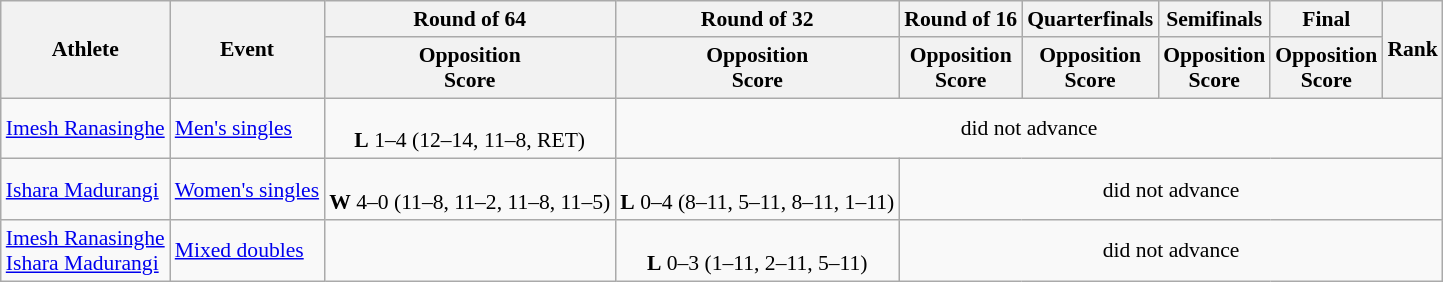<table class=wikitable style="font-size:90%">
<tr>
<th rowspan="2">Athlete</th>
<th rowspan="2">Event</th>
<th>Round of 64</th>
<th>Round of 32</th>
<th>Round of 16</th>
<th>Quarterfinals</th>
<th>Semifinals</th>
<th>Final</th>
<th rowspan=2>Rank</th>
</tr>
<tr>
<th>Opposition<br>Score</th>
<th>Opposition<br>Score</th>
<th>Opposition<br>Score</th>
<th>Opposition<br>Score</th>
<th>Opposition<br>Score</th>
<th>Opposition<br>Score</th>
</tr>
<tr align=center>
<td align=left><a href='#'>Imesh Ranasinghe</a></td>
<td align=left><a href='#'>Men's singles</a></td>
<td><br><strong>L</strong> 1–4 (12–14, 11–8, RET)</td>
<td colspan=6>did not advance</td>
</tr>
<tr align=center>
<td align=left><a href='#'>Ishara Madurangi</a></td>
<td align=left><a href='#'>Women's singles</a></td>
<td><br><strong>W</strong> 4–0 (11–8, 11–2, 11–8, 11–5)</td>
<td><br><strong>L</strong> 0–4 (8–11, 5–11, 8–11, 1–11)</td>
<td colspan=5>did not advance</td>
</tr>
<tr align=center>
<td align=left><a href='#'>Imesh Ranasinghe</a><br><a href='#'>Ishara Madurangi</a></td>
<td align=left><a href='#'>Mixed doubles</a></td>
<td></td>
<td><br><strong>L</strong> 0–3 (1–11, 2–11, 5–11)</td>
<td colspan=5>did not advance</td>
</tr>
</table>
